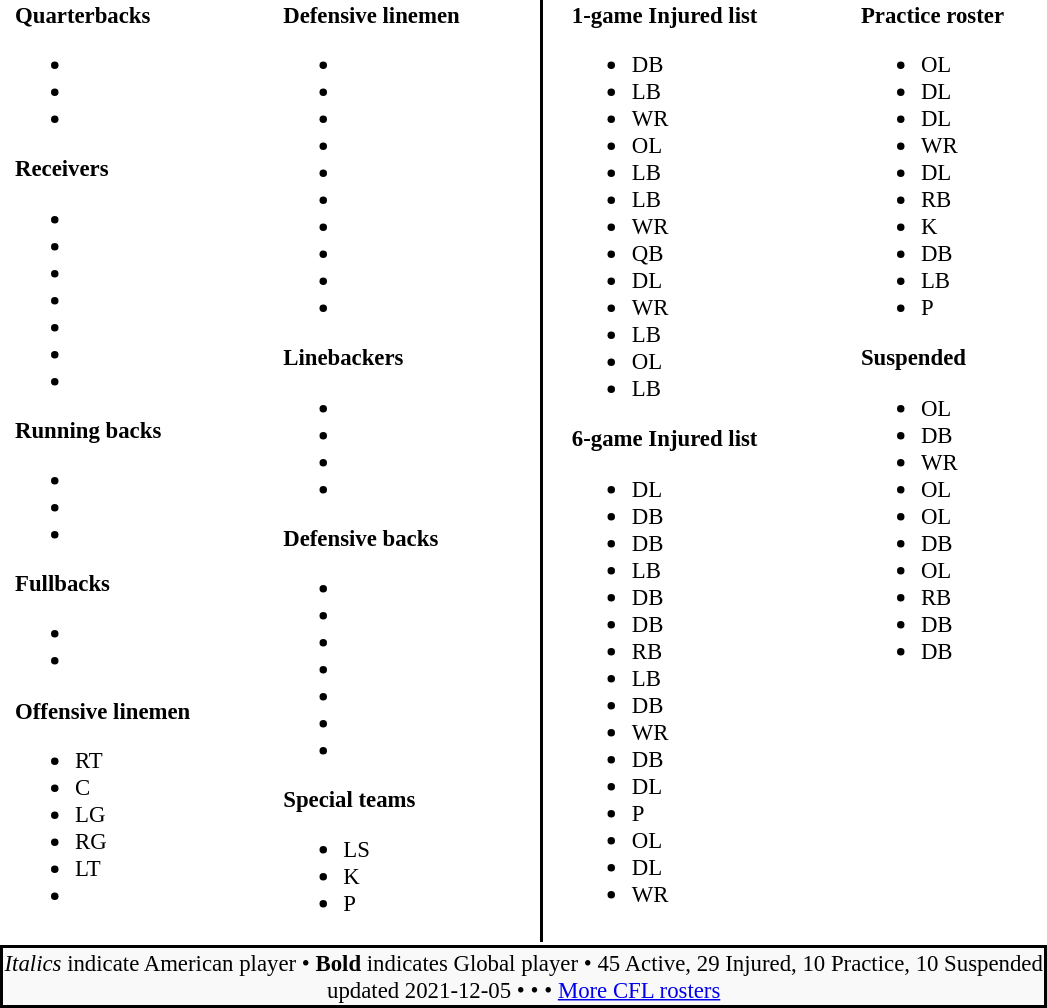<table class="toccolours" style="text-align: left;">
<tr>
<td style="width: 5px;"></td>
<td style="font-size: 95%;vertical-align:top;"><strong>Quarterbacks</strong><br><ul><li></li><li></li><li></li></ul><strong>Receivers</strong><ul><li></li><li></li><li></li><li></li><li></li><li></li><li></li></ul><strong>Running backs</strong><ul><li></li><li></li><li></li></ul><strong>Fullbacks</strong><ul><li></li><li></li></ul><strong>Offensive linemen</strong><ul><li> RT</li><li> C</li><li> LG</li><li> RG</li><li> LT</li><li></li></ul></td>
<td style="width: 20px;"></td>
<td style="font-size: 95%;vertical-align:top;"><strong>Defensive linemen</strong><br><ul><li></li><li></li><li></li><li></li><li></li><li></li><li></li><li></li><li></li><li></li></ul><strong>Linebackers</strong><ul><li></li><li></li><li></li><li></li></ul><strong>Defensive backs</strong><ul><li></li><li></li><li></li><li></li><li></li><li></li><li></li></ul><strong>Special teams</strong><ul><li> LS</li><li> K</li><li> P</li></ul></td>
<td style="width: 12px;"></td>
<td style="width: 0.5px; background-color:black"></td>
<td style="width: 12px;"></td>
<td style="font-size: 95%;vertical-align:top;"><strong>1-game Injured list</strong><br><ul><li> DB</li><li> LB</li><li> WR</li><li> OL</li><li> LB</li><li> LB</li><li> WR</li><li> QB</li><li> DL</li><li> WR</li><li> LB</li><li> OL</li><li> LB</li></ul><strong>6-game Injured list</strong><ul><li> DL</li><li> DB</li><li> DB</li><li> LB</li><li> DB</li><li> DB</li><li> RB</li><li> LB</li><li> DB</li><li> WR</li><li> DB</li><li> DL</li><li> P</li><li> OL</li><li> DL</li><li> WR</li></ul></td>
<td style="width: 25px;"></td>
<td style="font-size: 95%;vertical-align:top;"><strong>Practice roster</strong><br><ul><li> OL</li><li> DL</li><li> DL</li><li> WR</li><li> DL</li><li> RB</li><li> K</li><li> DB</li><li> LB</li><li> P</li></ul><strong>Suspended</strong><ul><li> OL</li><li> DB</li><li> WR</li><li> OL</li><li> OL</li><li> DB</li><li> OL</li><li> RB</li><li> DB</li><li> DB</li></ul></td>
</tr>
<tr>
<td style="text-align:center;font-size: 95%;background:#F9F9F9;border:2px solid black" colspan="10"><em>Italics</em> indicate American player • <strong>Bold</strong> indicates Global player • 45 Active, 29 Injured, 10 Practice, 10 Suspended<br><span></span> updated 2021-12-05 • <span></span> • <span> </span> • <a href='#'>More CFL rosters</a></td>
</tr>
<tr>
</tr>
</table>
